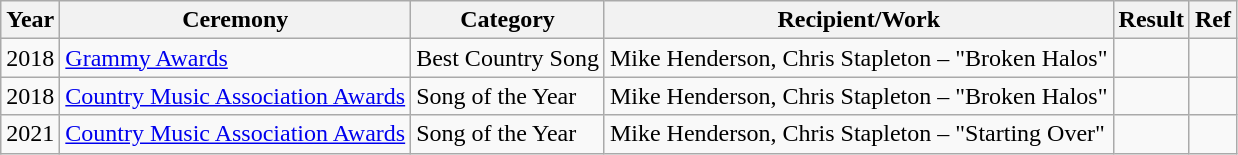<table class="wikitable">
<tr>
<th>Year</th>
<th>Ceremony</th>
<th>Category</th>
<th>Recipient/Work</th>
<th>Result</th>
<th>Ref</th>
</tr>
<tr>
<td>2018</td>
<td><a href='#'>Grammy Awards</a></td>
<td>Best Country Song</td>
<td>Mike Henderson, Chris Stapleton – "Broken Halos"</td>
<td></td>
<td></td>
</tr>
<tr>
<td>2018</td>
<td><a href='#'>Country Music Association Awards</a></td>
<td>Song of the Year</td>
<td>Mike Henderson, Chris Stapleton – "Broken Halos"</td>
<td></td>
<td></td>
</tr>
<tr>
<td>2021</td>
<td><a href='#'>Country Music Association Awards</a></td>
<td>Song of the Year</td>
<td>Mike Henderson, Chris Stapleton – "Starting Over"</td>
<td></td>
<td></td>
</tr>
</table>
